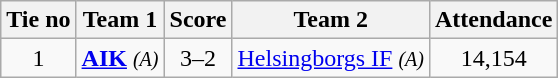<table class="wikitable" style="text-align:center">
<tr>
<th style= width="40px">Tie no</th>
<th style= width="150px">Team 1</th>
<th style= width="60px">Score</th>
<th style= width="150px">Team 2</th>
<th style= width="30px">Attendance</th>
</tr>
<tr>
<td>1</td>
<td><strong><a href='#'>AIK</a></strong> <em><small>(A)</small></em></td>
<td>3–2</td>
<td><a href='#'>Helsingborgs IF</a> <em><small>(A)</small></em></td>
<td>14,154</td>
</tr>
</table>
